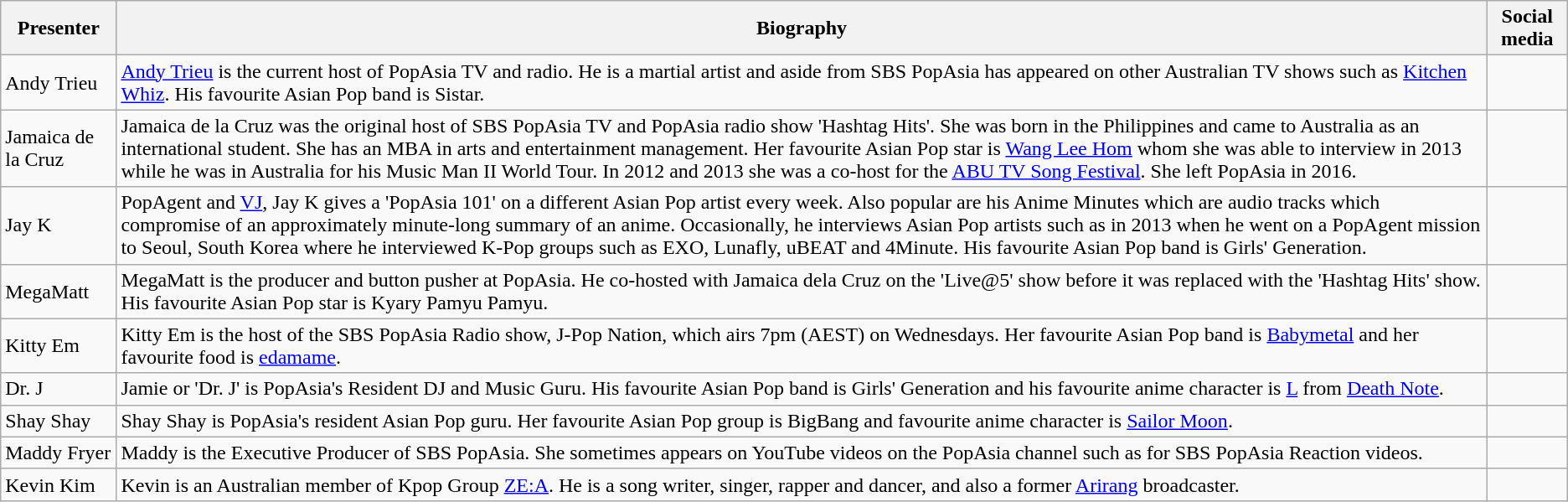<table class="wikitable">
<tr>
<th>Presenter</th>
<th>Biography</th>
<th>Social media</th>
</tr>
<tr>
<td>Andy Trieu</td>
<td><a href='#'>Andy Trieu</a> is the current host of PopAsia TV and radio. He is a martial artist and aside from SBS PopAsia has appeared on other Australian TV shows such as <a href='#'>Kitchen Whiz</a>. His favourite Asian Pop band is Sistar.</td>
<td><br></td>
</tr>
<tr>
<td>Jamaica de la Cruz</td>
<td>Jamaica de la Cruz was the original host of SBS PopAsia TV and PopAsia radio show 'Hashtag Hits'. She was born in the Philippines and came to Australia as an international student. She has an MBA in arts and entertainment management. Her favourite Asian Pop star is <a href='#'>Wang Lee Hom</a> whom she was able to interview in 2013 while he was in Australia for his Music Man II World Tour. In 2012 and 2013 she was a co-host for the <a href='#'>ABU TV Song Festival</a>. She left PopAsia in 2016.</td>
<td><br>
</td>
</tr>
<tr>
<td>Jay K</td>
<td>PopAgent and <a href='#'>VJ</a>, Jay K gives a 'PopAsia 101' on a different Asian Pop artist every week. Also popular are his Anime Minutes which are audio tracks which compromise of an approximately minute-long summary of an anime. Occasionally, he interviews Asian Pop artists such as in 2013 when he went on a PopAgent mission to Seoul, South Korea where he interviewed K-Pop groups such as EXO, Lunafly, uBEAT and 4Minute. His favourite Asian Pop band is Girls' Generation.</td>
<td></td>
</tr>
<tr>
<td>MegaMatt</td>
<td>MegaMatt is the producer and button pusher at PopAsia. He co-hosted with Jamaica dela Cruz on the 'Live@5' show before it was replaced with the 'Hashtag Hits' show. His favourite Asian Pop star is Kyary Pamyu Pamyu.</td>
<td><br></td>
</tr>
<tr>
<td>Kitty Em</td>
<td>Kitty Em is the host of the SBS PopAsia Radio show, J-Pop Nation, which airs 7pm (AEST) on Wednesdays. Her favourite Asian Pop band is <a href='#'>Babymetal</a> and her favourite food is <a href='#'>edamame</a>.</td>
<td><br></td>
</tr>
<tr>
<td>Dr. J</td>
<td>Jamie or 'Dr. J' is PopAsia's Resident DJ and Music Guru. His favourite Asian Pop band is Girls' Generation and his favourite anime character is <a href='#'>L</a> from <a href='#'>Death Note</a>.</td>
<td></td>
</tr>
<tr>
<td>Shay Shay</td>
<td>Shay Shay is PopAsia's resident Asian Pop guru. Her favourite Asian Pop group is BigBang and favourite anime character is <a href='#'>Sailor Moon</a>.<br></td>
<td></td>
</tr>
<tr>
<td>Maddy Fryer</td>
<td>Maddy is the Executive Producer of SBS PopAsia. She sometimes appears on YouTube videos on the PopAsia channel such as for SBS PopAsia Reaction videos.</td>
<td></td>
</tr>
<tr>
<td>Kevin Kim</td>
<td>Kevin is an Australian member of Kpop Group <a href='#'>ZE:A</a>. He is a song writer, singer, rapper and dancer, and also a former <a href='#'>Arirang</a> broadcaster.</td>
<td><br></td>
</tr>
</table>
